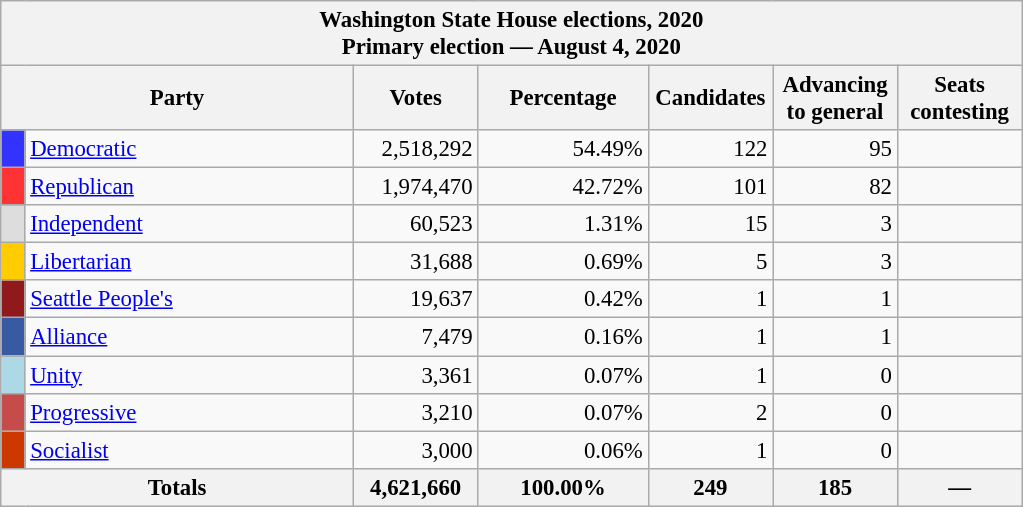<table class="wikitable" style="font-size: 95%;">
<tr>
<th colspan="7">Washington State House elections, 2020<br>Primary election — August 4, 2020</th>
</tr>
<tr>
<th colspan="2" style="width: 15em">Party</th>
<th style="width: 5em">Votes</th>
<th style="width: 7em">Percentage</th>
<th style="width: 5em">Candidates</th>
<th style="width: 5em">Advancing to general</th>
<th style="width: 5em">Seats contesting</th>
</tr>
<tr>
<th style="background-color:#33F; width: 3px"></th>
<td style="width: 130px"><a href='#'>Democratic</a></td>
<td align="right">2,518,292</td>
<td align="right">54.49%</td>
<td align="right">122</td>
<td align="right">95</td>
<td align="right"></td>
</tr>
<tr>
<th style="background-color:#F33; width: 3px"></th>
<td style="width: 130px"><a href='#'>Republican</a></td>
<td align="right">1,974,470</td>
<td align="right">42.72%</td>
<td align="right">101</td>
<td align="right">82</td>
<td align="right"></td>
</tr>
<tr>
<th style="background-color:#DDDDDD; width: 3px"></th>
<td style="width: 130px"><a href='#'>Independent</a></td>
<td align="right">60,523</td>
<td align="right">1.31%</td>
<td align="right">15</td>
<td align="right">3</td>
<td align="right"></td>
</tr>
<tr>
<th style="background-color:#FC0; width: 3px"></th>
<td style="width: 130px"><a href='#'>Libertarian</a></td>
<td align="right">31,688</td>
<td align="right">0.69%</td>
<td align="right">5</td>
<td align="right">3</td>
<td align="right"></td>
</tr>
<tr>
<th style="background-color:#90191C; width 3px"></th>
<td style="width: 130px"><a href='#'>Seattle People's</a></td>
<td align="right">19,637</td>
<td align="right">0.42%</td>
<td align="right">1</td>
<td align="right">1</td>
<td align="right"></td>
</tr>
<tr>
<th style="background-color:#385AA3; width: 3px"></th>
<td><a href='#'>Alliance</a></td>
<td align="right">7,479</td>
<td align="right">0.16%</td>
<td align="right">1</td>
<td align="right">1</td>
<td align="right"></td>
</tr>
<tr>
<th style="background-color:#ADD8E6; width: 3px"></th>
<td><a href='#'>Unity</a></td>
<td align="right">3,361</td>
<td align="right">0.07%</td>
<td align="right">1</td>
<td align="right">0</td>
<td align="right"></td>
</tr>
<tr>
<th style="background-color:#c64c4b; width: 3px"></th>
<td><a href='#'>Progressive</a></td>
<td align="right">3,210</td>
<td align="right">0.07%</td>
<td align="right">2</td>
<td align="right">0</td>
<td align="right"></td>
</tr>
<tr>
<th style="background-color:#CD3700; width: 3px"></th>
<td><a href='#'>Socialist</a></td>
<td align="right">3,000</td>
<td align="right">0.06%</td>
<td align="right">1</td>
<td align="right">0</td>
<td align="right"></td>
</tr>
<tr bgcolor="#EEEEEE">
<th colspan="2" align="right">Totals</th>
<th align="right">4,621,660</th>
<th align="right">100.00%</th>
<th align="right">249</th>
<th align="right">185</th>
<th align="right">—</th>
</tr>
</table>
